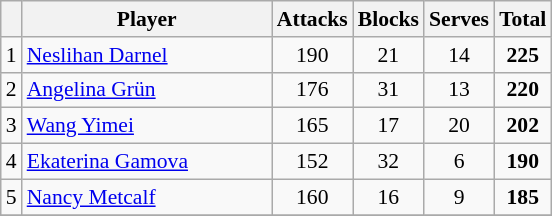<table class="wikitable sortable" style=font-size:90%>
<tr>
<th></th>
<th width=160>Player</th>
<th width=20>Attacks</th>
<th width=20>Blocks</th>
<th width=20>Serves</th>
<th width=20>Total</th>
</tr>
<tr>
<td align=center>1</td>
<td> <a href='#'>Neslihan Darnel</a></td>
<td align=center>190</td>
<td align=center>21</td>
<td align=center>14</td>
<td align=center><strong>225</strong></td>
</tr>
<tr>
<td align=center>2</td>
<td> <a href='#'>Angelina Grün</a></td>
<td align=center>176</td>
<td align=center>31</td>
<td align=center>13</td>
<td align=center><strong>220</strong></td>
</tr>
<tr>
<td align=center>3</td>
<td> <a href='#'>Wang Yimei</a></td>
<td align=center>165</td>
<td align=center>17</td>
<td align=center>20</td>
<td align=center><strong>202</strong></td>
</tr>
<tr>
<td align=center>4</td>
<td> <a href='#'>Ekaterina Gamova</a></td>
<td align=center>152</td>
<td align=center>32</td>
<td align=center>6</td>
<td align=center><strong>190</strong></td>
</tr>
<tr>
<td align=center>5</td>
<td> <a href='#'>Nancy Metcalf</a></td>
<td align=center>160</td>
<td align=center>16</td>
<td align=center>9</td>
<td align=center><strong>185</strong></td>
</tr>
<tr>
</tr>
</table>
